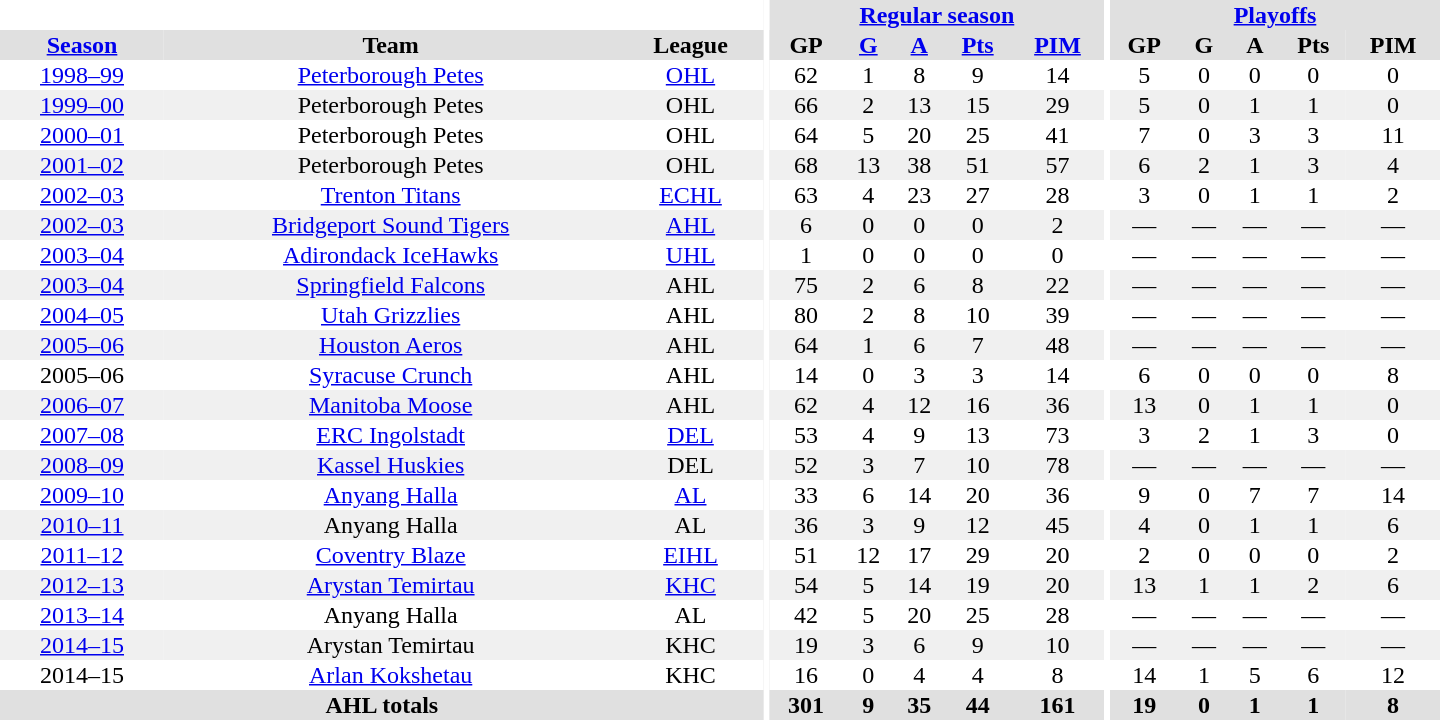<table border="0" cellpadding="1" cellspacing="0" style="text-align:center; width:60em">
<tr bgcolor="#e0e0e0">
<th colspan="3" bgcolor="#ffffff"></th>
<th rowspan="99" bgcolor="#ffffff"></th>
<th colspan="5"><a href='#'>Regular season</a></th>
<th rowspan="99" bgcolor="#ffffff"></th>
<th colspan="5"><a href='#'>Playoffs</a></th>
</tr>
<tr bgcolor="#e0e0e0">
<th><a href='#'>Season</a></th>
<th>Team</th>
<th>League</th>
<th>GP</th>
<th><a href='#'>G</a></th>
<th><a href='#'>A</a></th>
<th><a href='#'>Pts</a></th>
<th><a href='#'>PIM</a></th>
<th>GP</th>
<th>G</th>
<th>A</th>
<th>Pts</th>
<th>PIM</th>
</tr>
<tr ALIGN="center">
<td><a href='#'>1998–99</a></td>
<td><a href='#'>Peterborough Petes</a></td>
<td><a href='#'>OHL</a></td>
<td>62</td>
<td>1</td>
<td>8</td>
<td>9</td>
<td>14</td>
<td>5</td>
<td>0</td>
<td>0</td>
<td>0</td>
<td>0</td>
</tr>
<tr ALIGN="center" bgcolor="#f0f0f0">
<td><a href='#'>1999–00</a></td>
<td>Peterborough Petes</td>
<td>OHL</td>
<td>66</td>
<td>2</td>
<td>13</td>
<td>15</td>
<td>29</td>
<td>5</td>
<td>0</td>
<td>1</td>
<td>1</td>
<td>0</td>
</tr>
<tr ALIGN="center">
<td><a href='#'>2000–01</a></td>
<td>Peterborough Petes</td>
<td>OHL</td>
<td>64</td>
<td>5</td>
<td>20</td>
<td>25</td>
<td>41</td>
<td>7</td>
<td>0</td>
<td>3</td>
<td>3</td>
<td>11</td>
</tr>
<tr ALIGN="center" bgcolor="#f0f0f0">
<td><a href='#'>2001–02</a></td>
<td>Peterborough Petes</td>
<td>OHL</td>
<td>68</td>
<td>13</td>
<td>38</td>
<td>51</td>
<td>57</td>
<td>6</td>
<td>2</td>
<td>1</td>
<td>3</td>
<td>4</td>
</tr>
<tr ALIGN="center">
<td><a href='#'>2002–03</a></td>
<td><a href='#'>Trenton Titans</a></td>
<td><a href='#'>ECHL</a></td>
<td>63</td>
<td>4</td>
<td>23</td>
<td>27</td>
<td>28</td>
<td>3</td>
<td>0</td>
<td>1</td>
<td>1</td>
<td>2</td>
</tr>
<tr ALIGN="center" bgcolor="#f0f0f0">
<td><a href='#'>2002–03</a></td>
<td><a href='#'>Bridgeport Sound Tigers</a></td>
<td><a href='#'>AHL</a></td>
<td>6</td>
<td>0</td>
<td>0</td>
<td>0</td>
<td>2</td>
<td>—</td>
<td>—</td>
<td>—</td>
<td>—</td>
<td>—</td>
</tr>
<tr ALIGN="center">
<td><a href='#'>2003–04</a></td>
<td><a href='#'>Adirondack IceHawks</a></td>
<td><a href='#'>UHL</a></td>
<td>1</td>
<td>0</td>
<td>0</td>
<td>0</td>
<td>0</td>
<td>—</td>
<td>—</td>
<td>—</td>
<td>—</td>
<td>—</td>
</tr>
<tr ALIGN="center" bgcolor="#f0f0f0">
<td><a href='#'>2003–04</a></td>
<td><a href='#'>Springfield Falcons</a></td>
<td>AHL</td>
<td>75</td>
<td>2</td>
<td>6</td>
<td>8</td>
<td>22</td>
<td>—</td>
<td>—</td>
<td>—</td>
<td>—</td>
<td>—</td>
</tr>
<tr ALIGN="center">
<td><a href='#'>2004–05</a></td>
<td><a href='#'>Utah Grizzlies</a></td>
<td>AHL</td>
<td>80</td>
<td>2</td>
<td>8</td>
<td>10</td>
<td>39</td>
<td>—</td>
<td>—</td>
<td>—</td>
<td>—</td>
<td>—</td>
</tr>
<tr ALIGN="center" bgcolor="#f0f0f0">
<td><a href='#'>2005–06</a></td>
<td><a href='#'>Houston Aeros</a></td>
<td>AHL</td>
<td>64</td>
<td>1</td>
<td>6</td>
<td>7</td>
<td>48</td>
<td>—</td>
<td>—</td>
<td>—</td>
<td>—</td>
<td>—</td>
</tr>
<tr ALIGN="center">
<td>2005–06</td>
<td><a href='#'>Syracuse Crunch</a></td>
<td>AHL</td>
<td>14</td>
<td>0</td>
<td>3</td>
<td>3</td>
<td>14</td>
<td>6</td>
<td>0</td>
<td>0</td>
<td>0</td>
<td>8</td>
</tr>
<tr ALIGN="center" bgcolor="#f0f0f0">
<td><a href='#'>2006–07</a></td>
<td><a href='#'>Manitoba Moose</a></td>
<td>AHL</td>
<td>62</td>
<td>4</td>
<td>12</td>
<td>16</td>
<td>36</td>
<td>13</td>
<td>0</td>
<td>1</td>
<td>1</td>
<td>0</td>
</tr>
<tr ALIGN="center">
<td><a href='#'>2007–08</a></td>
<td><a href='#'>ERC Ingolstadt</a></td>
<td><a href='#'>DEL</a></td>
<td>53</td>
<td>4</td>
<td>9</td>
<td>13</td>
<td>73</td>
<td>3</td>
<td>2</td>
<td>1</td>
<td>3</td>
<td>0</td>
</tr>
<tr ALIGN="center" bgcolor="#f0f0f0">
<td><a href='#'>2008–09</a></td>
<td><a href='#'>Kassel Huskies</a></td>
<td>DEL</td>
<td>52</td>
<td>3</td>
<td>7</td>
<td>10</td>
<td>78</td>
<td>—</td>
<td>—</td>
<td>—</td>
<td>—</td>
<td>—</td>
</tr>
<tr ALIGN="center">
<td><a href='#'>2009–10</a></td>
<td><a href='#'>Anyang Halla</a></td>
<td><a href='#'>AL</a></td>
<td>33</td>
<td>6</td>
<td>14</td>
<td>20</td>
<td>36</td>
<td>9</td>
<td>0</td>
<td>7</td>
<td>7</td>
<td>14</td>
</tr>
<tr ALIGN="center" bgcolor="#f0f0f0">
<td><a href='#'>2010–11</a></td>
<td>Anyang Halla</td>
<td>AL</td>
<td>36</td>
<td>3</td>
<td>9</td>
<td>12</td>
<td>45</td>
<td>4</td>
<td>0</td>
<td>1</td>
<td>1</td>
<td>6</td>
</tr>
<tr ALIGN="center">
<td><a href='#'>2011–12</a></td>
<td><a href='#'>Coventry Blaze</a></td>
<td><a href='#'>EIHL</a></td>
<td>51</td>
<td>12</td>
<td>17</td>
<td>29</td>
<td>20</td>
<td>2</td>
<td>0</td>
<td>0</td>
<td>0</td>
<td>2</td>
</tr>
<tr ALIGN="center" bgcolor="#f0f0f0">
<td><a href='#'>2012–13</a></td>
<td><a href='#'>Arystan Temirtau</a></td>
<td><a href='#'>KHC</a></td>
<td>54</td>
<td>5</td>
<td>14</td>
<td>19</td>
<td>20</td>
<td>13</td>
<td>1</td>
<td>1</td>
<td>2</td>
<td>6</td>
</tr>
<tr ALIGN="center">
<td><a href='#'>2013–14</a></td>
<td>Anyang Halla</td>
<td>AL</td>
<td>42</td>
<td>5</td>
<td>20</td>
<td>25</td>
<td>28</td>
<td>—</td>
<td>—</td>
<td>—</td>
<td>—</td>
<td>—</td>
</tr>
<tr ALIGN="center"  bgcolor="#f0f0f0">
<td><a href='#'>2014–15</a></td>
<td>Arystan Temirtau</td>
<td>KHC</td>
<td>19</td>
<td>3</td>
<td>6</td>
<td>9</td>
<td>10</td>
<td>—</td>
<td>—</td>
<td>—</td>
<td>—</td>
<td>—</td>
</tr>
<tr ALIGN="center">
<td>2014–15</td>
<td><a href='#'>Arlan Kokshetau</a></td>
<td>KHC</td>
<td>16</td>
<td>0</td>
<td>4</td>
<td>4</td>
<td>8</td>
<td>14</td>
<td>1</td>
<td>5</td>
<td>6</td>
<td>12</td>
</tr>
<tr bgcolor="#e0e0e0">
<th colspan="3">AHL totals</th>
<th>301</th>
<th>9</th>
<th>35</th>
<th>44</th>
<th>161</th>
<th>19</th>
<th>0</th>
<th>1</th>
<th>1</th>
<th>8</th>
</tr>
</table>
